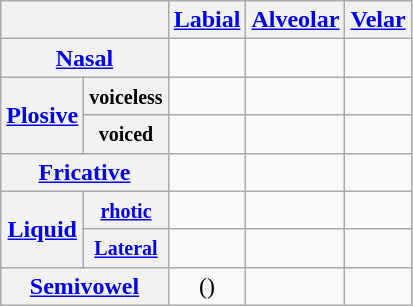<table class="wikitable" style="text-align:center">
<tr>
<th colspan="2"></th>
<th><a href='#'>Labial</a></th>
<th><a href='#'>Alveolar</a></th>
<th><a href='#'>Velar</a></th>
</tr>
<tr>
<th colspan="2"><a href='#'>Nasal</a></th>
<td></td>
<td></td>
<td></td>
</tr>
<tr>
<th rowspan="2"><a href='#'>Plosive</a></th>
<th><small>voiceless</small></th>
<td></td>
<td></td>
<td></td>
</tr>
<tr>
<th><small>voiced</small></th>
<td></td>
<td></td>
<td></td>
</tr>
<tr>
<th colspan="2"><a href='#'>Fricative</a></th>
<td></td>
<td></td>
<td></td>
</tr>
<tr>
<th rowspan="2"><a href='#'>Liquid</a></th>
<th><small><a href='#'>rhotic</a></small></th>
<td></td>
<td></td>
<td></td>
</tr>
<tr>
<th><small><a href='#'>Lateral</a></small></th>
<td></td>
<td></td>
<td></td>
</tr>
<tr>
<th colspan="2"><a href='#'>Semivowel</a></th>
<td>()</td>
<td></td>
<td></td>
</tr>
</table>
